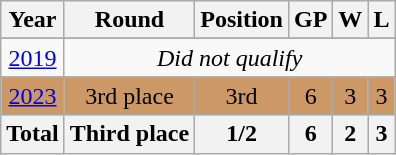<table class="wikitable" style="text-align: center;">
<tr>
<th>Year</th>
<th>Round</th>
<th>Position</th>
<th>GP</th>
<th>W</th>
<th>L</th>
</tr>
<tr>
</tr>
<tr>
<td> <a href='#'>2019</a></td>
<td colspan=5><em>Did not qualify</em></td>
</tr>
<tr>
</tr>
<tr style="background:#cc9966;">
<td> <a href='#'>2023</a></td>
<td>3rd place</td>
<td>3rd</td>
<td>6</td>
<td>3</td>
<td>3</td>
</tr>
<tr>
<th>Total</th>
<th>Third place</th>
<th>1/2</th>
<th>6</th>
<th>2</th>
<th>3</th>
</tr>
</table>
